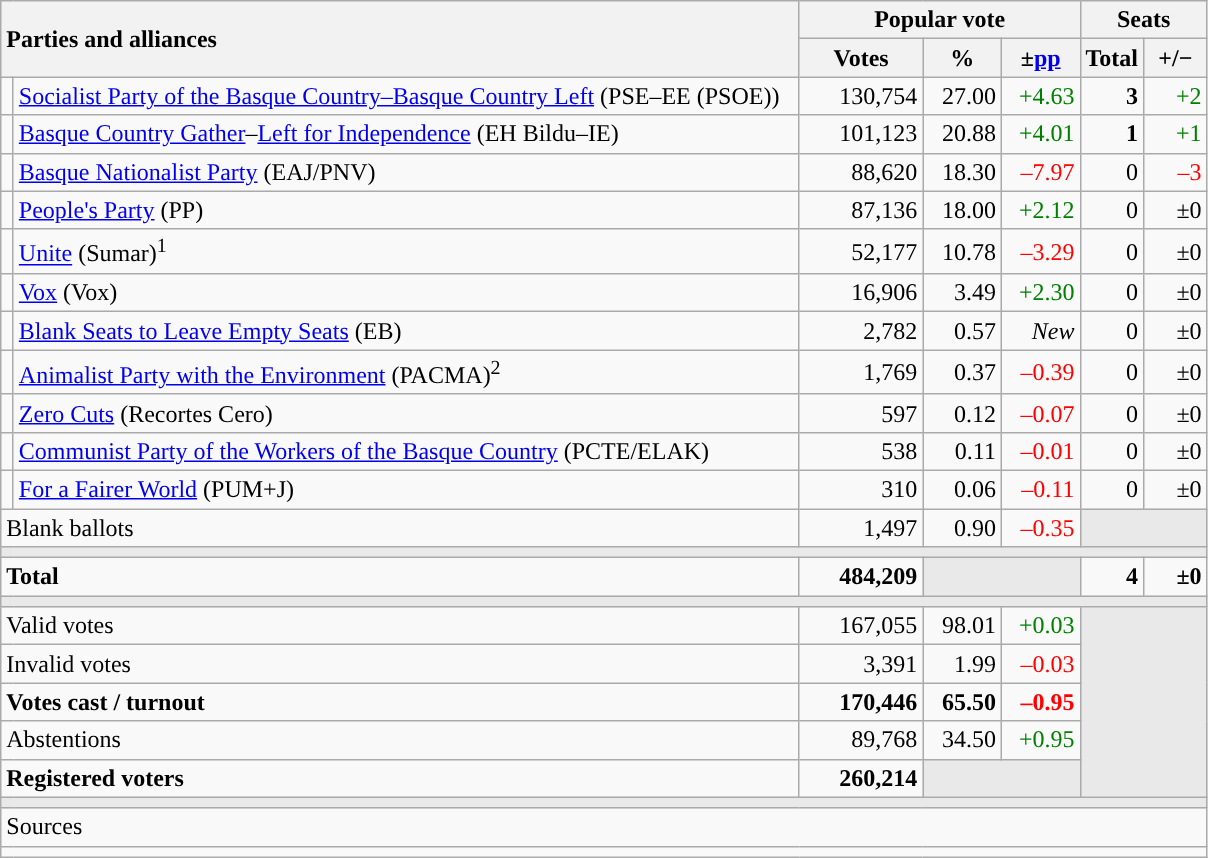<table class="wikitable" style="text-align:right;">
<tr>
<th style="text-align:left;" rowspan="2" colspan="2" width="525">Parties and alliances</th>
<th colspan="3">Popular vote</th>
<th colspan="2">Seats</th>
</tr>
<tr>
<th width="75">Votes</th>
<th width="45">%</th>
<th width="45">±<a href='#'>pp</a></th>
<th width="35">Total</th>
<th width="35">+/−</th>
</tr>
<tr>
<td width="1" style="color:inherit;background:"></td>
<td align="left"><a href='#'>Socialist Party of the Basque Country–Basque Country Left</a> (PSE–EE (PSOE))</td>
<td>130,754</td>
<td>27.00</td>
<td style="color:green;">+4.63</td>
<td><strong>3</strong></td>
<td style="color:green;">+2</td>
</tr>
<tr>
<td style="color:inherit;background:"></td>
<td align="left"><a href='#'>Basque Country Gather</a>–<a href='#'>Left for Independence</a> (EH Bildu–IE)</td>
<td>101,123</td>
<td>20.88</td>
<td style="color:green;">+4.01</td>
<td><strong>1</strong></td>
<td style="color:green;">+1</td>
</tr>
<tr>
<td style="color:inherit;background:"></td>
<td align="left"><a href='#'>Basque Nationalist Party</a> (EAJ/PNV)</td>
<td>88,620</td>
<td>18.30</td>
<td style="color:red;">–7.97</td>
<td>0</td>
<td style="color:red;">–3</td>
</tr>
<tr>
<td style="color:inherit;background:"></td>
<td align="left"><a href='#'>People's Party</a> (PP)</td>
<td>87,136</td>
<td>18.00</td>
<td style="color:green;">+2.12</td>
<td>0</td>
<td>±0</td>
</tr>
<tr>
<td style="color:inherit;background:"></td>
<td align="left"><a href='#'>Unite</a> (Sumar)<sup>1</sup></td>
<td>52,177</td>
<td>10.78</td>
<td style="color:red;">–3.29</td>
<td>0</td>
<td>±0</td>
</tr>
<tr>
<td style="color:inherit;background:"></td>
<td align="left"><a href='#'>Vox</a> (Vox)</td>
<td>16,906</td>
<td>3.49</td>
<td style="color:green;">+2.30</td>
<td>0</td>
<td>±0</td>
</tr>
<tr>
<td style="color:inherit;background:"></td>
<td align="left"><a href='#'>Blank Seats to Leave Empty Seats</a> (EB)</td>
<td>2,782</td>
<td>0.57</td>
<td><em>New</em></td>
<td>0</td>
<td>±0</td>
</tr>
<tr>
<td style="color:inherit;background:"></td>
<td align="left"><a href='#'>Animalist Party with the Environment</a> (PACMA)<sup>2</sup></td>
<td>1,769</td>
<td>0.37</td>
<td style="color:red;">–0.39</td>
<td>0</td>
<td>±0</td>
</tr>
<tr>
<td style="color:inherit;background:"></td>
<td align="left"><a href='#'>Zero Cuts</a> (Recortes Cero)</td>
<td>597</td>
<td>0.12</td>
<td style="color:red;">–0.07</td>
<td>0</td>
<td>±0</td>
</tr>
<tr>
<td style="color:inherit;background:"></td>
<td align="left"><a href='#'>Communist Party of the Workers of the Basque Country</a> (PCTE/ELAK)</td>
<td>538</td>
<td>0.11</td>
<td style="color:red;">–0.01</td>
<td>0</td>
<td>±0</td>
</tr>
<tr>
<td style="color:inherit;background:"></td>
<td align="left"><a href='#'>For a Fairer World</a> (PUM+J)</td>
<td>310</td>
<td>0.06</td>
<td style="color:red;">–0.11</td>
<td>0</td>
<td>±0</td>
</tr>
<tr>
<td align="left" colspan="2">Blank ballots</td>
<td>1,497</td>
<td>0.90</td>
<td style="color:red;">–0.35</td>
<td bgcolor="#E9E9E9" colspan="2"></td>
</tr>
<tr>
<td colspan="7" bgcolor="#E9E9E9"></td>
</tr>
<tr style="font-weight:bold;">
<td align="left" colspan="2">Total</td>
<td>484,209</td>
<td bgcolor="#E9E9E9" colspan="2"></td>
<td>4</td>
<td>±0</td>
</tr>
<tr>
<td colspan="7" bgcolor="#E9E9E9"></td>
</tr>
<tr>
<td align="left" colspan="2">Valid votes</td>
<td>167,055</td>
<td>98.01</td>
<td style="color:green;">+0.03</td>
<td bgcolor="#E9E9E9" colspan="2" rowspan="5"></td>
</tr>
<tr>
<td align="left" colspan="2">Invalid votes</td>
<td>3,391</td>
<td>1.99</td>
<td style="color:red;">–0.03</td>
</tr>
<tr style="font-weight:bold;">
<td align="left" colspan="2">Votes cast / turnout</td>
<td>170,446</td>
<td>65.50</td>
<td style="color:red;">–0.95</td>
</tr>
<tr>
<td align="left" colspan="2">Abstentions</td>
<td>89,768</td>
<td>34.50</td>
<td style="color:green;">+0.95</td>
</tr>
<tr style="font-weight:bold;">
<td align="left" colspan="2">Registered voters</td>
<td>260,214</td>
<td bgcolor="#E9E9E9" colspan="2"></td>
</tr>
<tr>
<td colspan="7" bgcolor="#E9E9E9"></td>
</tr>
<tr>
<td align="left" colspan="7">Sources</td>
</tr>
<tr>
<td colspan="7" style="text-align:left; max-width:790px;"></td>
</tr>
</table>
